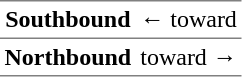<table border="1" cellspacing="0" cellpadding="3" frame="hsides" rules="rows">
<tr>
<th><span>Southbound</span></th>
<td>←  toward </td>
</tr>
<tr>
<th><span>Northbound</span></th>
<td>  toward  →</td>
</tr>
</table>
